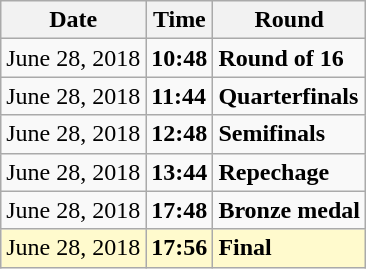<table class="wikitable">
<tr>
<th>Date</th>
<th>Time</th>
<th>Round</th>
</tr>
<tr>
<td>June 28, 2018</td>
<td><strong>10:48</strong></td>
<td><strong>Round of 16</strong></td>
</tr>
<tr>
<td>June 28, 2018</td>
<td><strong>11:44</strong></td>
<td><strong>Quarterfinals</strong></td>
</tr>
<tr>
<td>June 28, 2018</td>
<td><strong>12:48</strong></td>
<td><strong>Semifinals</strong></td>
</tr>
<tr>
<td>June 28, 2018</td>
<td><strong>13:44</strong></td>
<td><strong>Repechage</strong></td>
</tr>
<tr>
<td>June 28, 2018</td>
<td><strong>17:48</strong></td>
<td><strong>Bronze medal</strong></td>
</tr>
<tr style=background:lemonchiffon>
<td>June 28, 2018</td>
<td><strong>17:56</strong></td>
<td><strong>Final</strong></td>
</tr>
</table>
